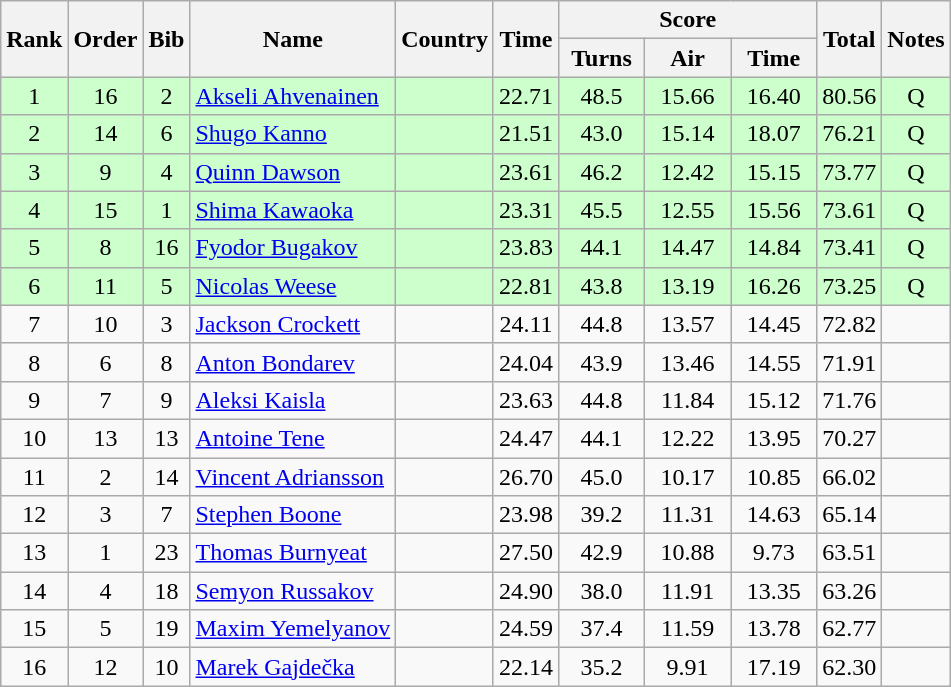<table class="wikitable sortable" style="text-align:center">
<tr>
<th rowspan=2>Rank</th>
<th rowspan=2>Order</th>
<th rowspan=2>Bib</th>
<th rowspan=2>Name</th>
<th rowspan=2>Country</th>
<th rowspan=2>Time</th>
<th colspan=3>Score</th>
<th rowspan=2>Total</th>
<th rowspan=2>Notes</th>
</tr>
<tr>
<th width=50>Turns</th>
<th width=50>Air</th>
<th width=50>Time</th>
</tr>
<tr bgcolor=ccffcc>
<td>1</td>
<td>16</td>
<td>2</td>
<td align=left><a href='#'>Akseli Ahvenainen</a></td>
<td align=left></td>
<td>22.71</td>
<td>48.5</td>
<td>15.66</td>
<td>16.40</td>
<td>80.56</td>
<td>Q</td>
</tr>
<tr bgcolor=ccffcc>
<td>2</td>
<td>14</td>
<td>6</td>
<td align=left><a href='#'>Shugo Kanno</a></td>
<td align=left></td>
<td>21.51</td>
<td>43.0</td>
<td>15.14</td>
<td>18.07</td>
<td>76.21</td>
<td>Q</td>
</tr>
<tr bgcolor=ccffcc>
<td>3</td>
<td>9</td>
<td>4</td>
<td align=left><a href='#'>Quinn Dawson</a></td>
<td align=left></td>
<td>23.61</td>
<td>46.2</td>
<td>12.42</td>
<td>15.15</td>
<td>73.77</td>
<td>Q</td>
</tr>
<tr bgcolor=ccffcc>
<td>4</td>
<td>15</td>
<td>1</td>
<td align=left><a href='#'>Shima Kawaoka</a></td>
<td align=left></td>
<td>23.31</td>
<td>45.5</td>
<td>12.55</td>
<td>15.56</td>
<td>73.61</td>
<td>Q</td>
</tr>
<tr bgcolor=ccffcc>
<td>5</td>
<td>8</td>
<td>16</td>
<td align=left><a href='#'>Fyodor Bugakov</a></td>
<td align=left></td>
<td>23.83</td>
<td>44.1</td>
<td>14.47</td>
<td>14.84</td>
<td>73.41</td>
<td>Q</td>
</tr>
<tr bgcolor=ccffcc>
<td>6</td>
<td>11</td>
<td>5</td>
<td align=left><a href='#'>Nicolas Weese</a></td>
<td align=left></td>
<td>22.81</td>
<td>43.8</td>
<td>13.19</td>
<td>16.26</td>
<td>73.25</td>
<td>Q</td>
</tr>
<tr>
<td>7</td>
<td>10</td>
<td>3</td>
<td align=left><a href='#'>Jackson Crockett</a></td>
<td align=left></td>
<td>24.11</td>
<td>44.8</td>
<td>13.57</td>
<td>14.45</td>
<td>72.82</td>
<td></td>
</tr>
<tr>
<td>8</td>
<td>6</td>
<td>8</td>
<td align=left><a href='#'>Anton Bondarev</a></td>
<td align=left></td>
<td>24.04</td>
<td>43.9</td>
<td>13.46</td>
<td>14.55</td>
<td>71.91</td>
<td></td>
</tr>
<tr>
<td>9</td>
<td>7</td>
<td>9</td>
<td align=left><a href='#'>Aleksi Kaisla</a></td>
<td align=left></td>
<td>23.63</td>
<td>44.8</td>
<td>11.84</td>
<td>15.12</td>
<td>71.76</td>
<td></td>
</tr>
<tr>
<td>10</td>
<td>13</td>
<td>13</td>
<td align=left><a href='#'>Antoine Tene</a></td>
<td align=left></td>
<td>24.47</td>
<td>44.1</td>
<td>12.22</td>
<td>13.95</td>
<td>70.27</td>
<td></td>
</tr>
<tr>
<td>11</td>
<td>2</td>
<td>14</td>
<td align=left><a href='#'>Vincent Adriansson</a></td>
<td align=left></td>
<td>26.70</td>
<td>45.0</td>
<td>10.17</td>
<td>10.85</td>
<td>66.02</td>
<td></td>
</tr>
<tr>
<td>12</td>
<td>3</td>
<td>7</td>
<td align=left><a href='#'>Stephen Boone</a></td>
<td align=left></td>
<td>23.98</td>
<td>39.2</td>
<td>11.31</td>
<td>14.63</td>
<td>65.14</td>
<td></td>
</tr>
<tr>
<td>13</td>
<td>1</td>
<td>23</td>
<td align=left><a href='#'>Thomas Burnyeat</a></td>
<td align=left></td>
<td>27.50</td>
<td>42.9</td>
<td>10.88</td>
<td>9.73</td>
<td>63.51</td>
<td></td>
</tr>
<tr>
<td>14</td>
<td>4</td>
<td>18</td>
<td align=left><a href='#'>Semyon Russakov</a></td>
<td align=left></td>
<td>24.90</td>
<td>38.0</td>
<td>11.91</td>
<td>13.35</td>
<td>63.26</td>
<td></td>
</tr>
<tr>
<td>15</td>
<td>5</td>
<td>19</td>
<td align=left><a href='#'>Maxim Yemelyanov</a></td>
<td align=left></td>
<td>24.59</td>
<td>37.4</td>
<td>11.59</td>
<td>13.78</td>
<td>62.77</td>
<td></td>
</tr>
<tr>
<td>16</td>
<td>12</td>
<td>10</td>
<td align=left><a href='#'>Marek Gajdečka</a></td>
<td align=left></td>
<td>22.14</td>
<td>35.2</td>
<td>9.91</td>
<td>17.19</td>
<td>62.30</td>
<td></td>
</tr>
</table>
